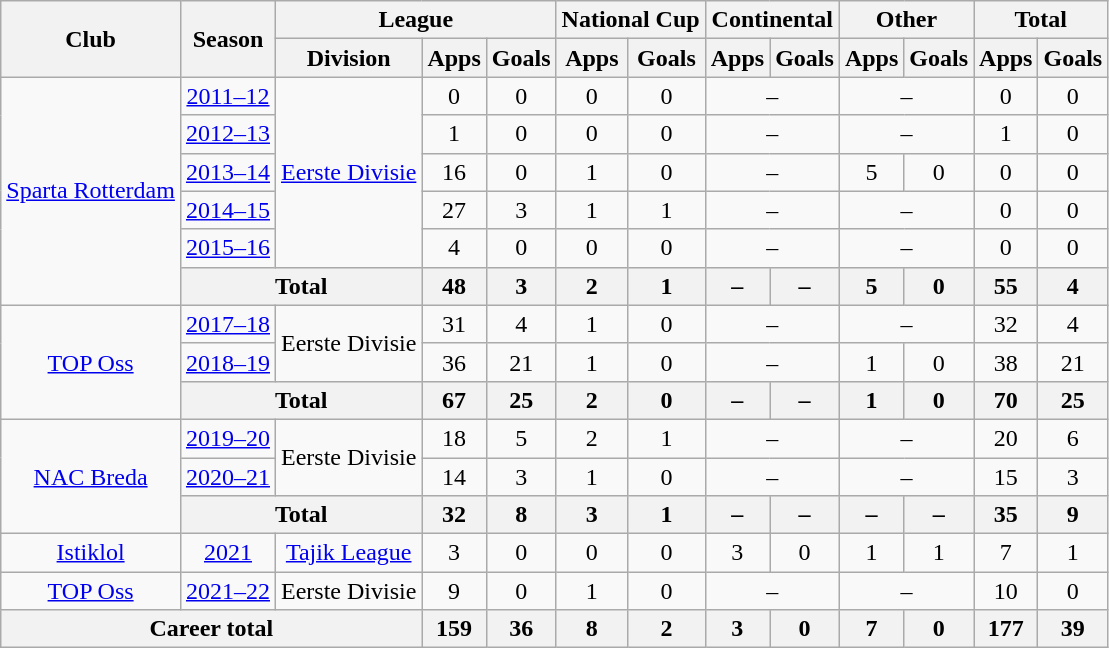<table class="wikitable" style="text-align: center;">
<tr>
<th rowspan="2">Club</th>
<th rowspan="2">Season</th>
<th colspan="3">League</th>
<th colspan="2">National Cup</th>
<th colspan="2">Continental</th>
<th colspan="2">Other</th>
<th colspan="2">Total</th>
</tr>
<tr>
<th>Division</th>
<th>Apps</th>
<th>Goals</th>
<th>Apps</th>
<th>Goals</th>
<th>Apps</th>
<th>Goals</th>
<th>Apps</th>
<th>Goals</th>
<th>Apps</th>
<th>Goals</th>
</tr>
<tr>
<td rowspan="6"><a href='#'>Sparta Rotterdam</a></td>
<td><a href='#'>2011–12</a></td>
<td rowspan="5"><a href='#'>Eerste Divisie</a></td>
<td>0</td>
<td>0</td>
<td>0</td>
<td>0</td>
<td colspan="2">–</td>
<td colspan="2">–</td>
<td>0</td>
<td>0</td>
</tr>
<tr>
<td><a href='#'>2012–13</a></td>
<td>1</td>
<td>0</td>
<td>0</td>
<td>0</td>
<td colspan="2">–</td>
<td colspan="2">–</td>
<td>1</td>
<td>0</td>
</tr>
<tr>
<td><a href='#'>2013–14</a></td>
<td>16</td>
<td>0</td>
<td>1</td>
<td>0</td>
<td colspan="2">–</td>
<td>5</td>
<td>0</td>
<td>0</td>
<td>0</td>
</tr>
<tr>
<td><a href='#'>2014–15</a></td>
<td>27</td>
<td>3</td>
<td>1</td>
<td>1</td>
<td colspan="2">–</td>
<td colspan="2">–</td>
<td>0</td>
<td>0</td>
</tr>
<tr>
<td><a href='#'>2015–16</a></td>
<td>4</td>
<td>0</td>
<td>0</td>
<td>0</td>
<td colspan="2">–</td>
<td colspan="2">–</td>
<td>0</td>
<td>0</td>
</tr>
<tr>
<th colspan="2">Total</th>
<th>48</th>
<th>3</th>
<th>2</th>
<th>1</th>
<th>–</th>
<th>–</th>
<th>5</th>
<th>0</th>
<th>55</th>
<th>4</th>
</tr>
<tr>
<td rowspan="3"><a href='#'>TOP Oss</a></td>
<td><a href='#'>2017–18</a></td>
<td rowspan="2">Eerste Divisie</td>
<td>31</td>
<td>4</td>
<td>1</td>
<td>0</td>
<td colspan="2">–</td>
<td colspan="2">–</td>
<td>32</td>
<td>4</td>
</tr>
<tr>
<td><a href='#'>2018–19</a></td>
<td>36</td>
<td>21</td>
<td>1</td>
<td>0</td>
<td colspan="2">–</td>
<td>1</td>
<td>0</td>
<td>38</td>
<td>21</td>
</tr>
<tr>
<th colspan="2">Total</th>
<th>67</th>
<th>25</th>
<th>2</th>
<th>0</th>
<th>–</th>
<th>–</th>
<th>1</th>
<th>0</th>
<th>70</th>
<th>25</th>
</tr>
<tr>
<td rowspan="3"><a href='#'>NAC Breda</a></td>
<td><a href='#'>2019–20</a></td>
<td rowspan="2">Eerste Divisie</td>
<td>18</td>
<td>5</td>
<td>2</td>
<td>1</td>
<td colspan="2">–</td>
<td colspan="2">–</td>
<td>20</td>
<td>6</td>
</tr>
<tr>
<td><a href='#'>2020–21</a></td>
<td>14</td>
<td>3</td>
<td>1</td>
<td>0</td>
<td colspan="2">–</td>
<td colspan="2">–</td>
<td>15</td>
<td>3</td>
</tr>
<tr>
<th colspan="2">Total</th>
<th>32</th>
<th>8</th>
<th>3</th>
<th>1</th>
<th>–</th>
<th>–</th>
<th>–</th>
<th>–</th>
<th>35</th>
<th>9</th>
</tr>
<tr>
<td><a href='#'>Istiklol</a></td>
<td><a href='#'>2021</a></td>
<td><a href='#'>Tajik League</a></td>
<td>3</td>
<td>0</td>
<td>0</td>
<td>0</td>
<td>3</td>
<td>0</td>
<td>1</td>
<td>1</td>
<td>7</td>
<td>1</td>
</tr>
<tr>
<td><a href='#'>TOP Oss</a></td>
<td><a href='#'>2021–22</a></td>
<td>Eerste Divisie</td>
<td>9</td>
<td>0</td>
<td>1</td>
<td>0</td>
<td colspan="2">–</td>
<td colspan="2">–</td>
<td>10</td>
<td>0</td>
</tr>
<tr>
<th colspan="3">Career total</th>
<th>159</th>
<th>36</th>
<th>8</th>
<th>2</th>
<th>3</th>
<th>0</th>
<th>7</th>
<th>0</th>
<th>177</th>
<th>39</th>
</tr>
</table>
